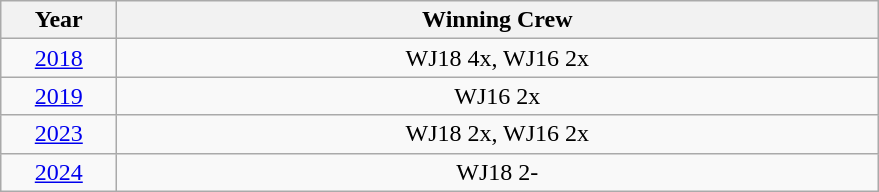<table class="wikitable" style="text-align:center">
<tr>
<th width=70>Year</th>
<th width=500>Winning Crew</th>
</tr>
<tr>
<td><a href='#'>2018</a></td>
<td>WJ18 4x, WJ16 2x</td>
</tr>
<tr>
<td><a href='#'>2019</a></td>
<td>WJ16 2x</td>
</tr>
<tr>
<td><a href='#'>2023</a></td>
<td>WJ18 2x, WJ16 2x</td>
</tr>
<tr>
<td><a href='#'>2024</a></td>
<td>WJ18 2-</td>
</tr>
</table>
